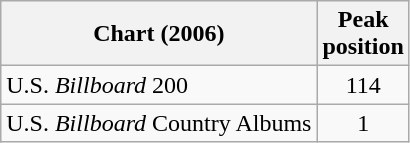<table class="wikitable">
<tr>
<th>Chart (2006)</th>
<th>Peak<br>position</th>
</tr>
<tr>
<td>U.S. <em>Billboard</em> 200</td>
<td align="center">114</td>
</tr>
<tr>
<td>U.S. <em>Billboard</em> Country Albums</td>
<td align="center">1</td>
</tr>
</table>
